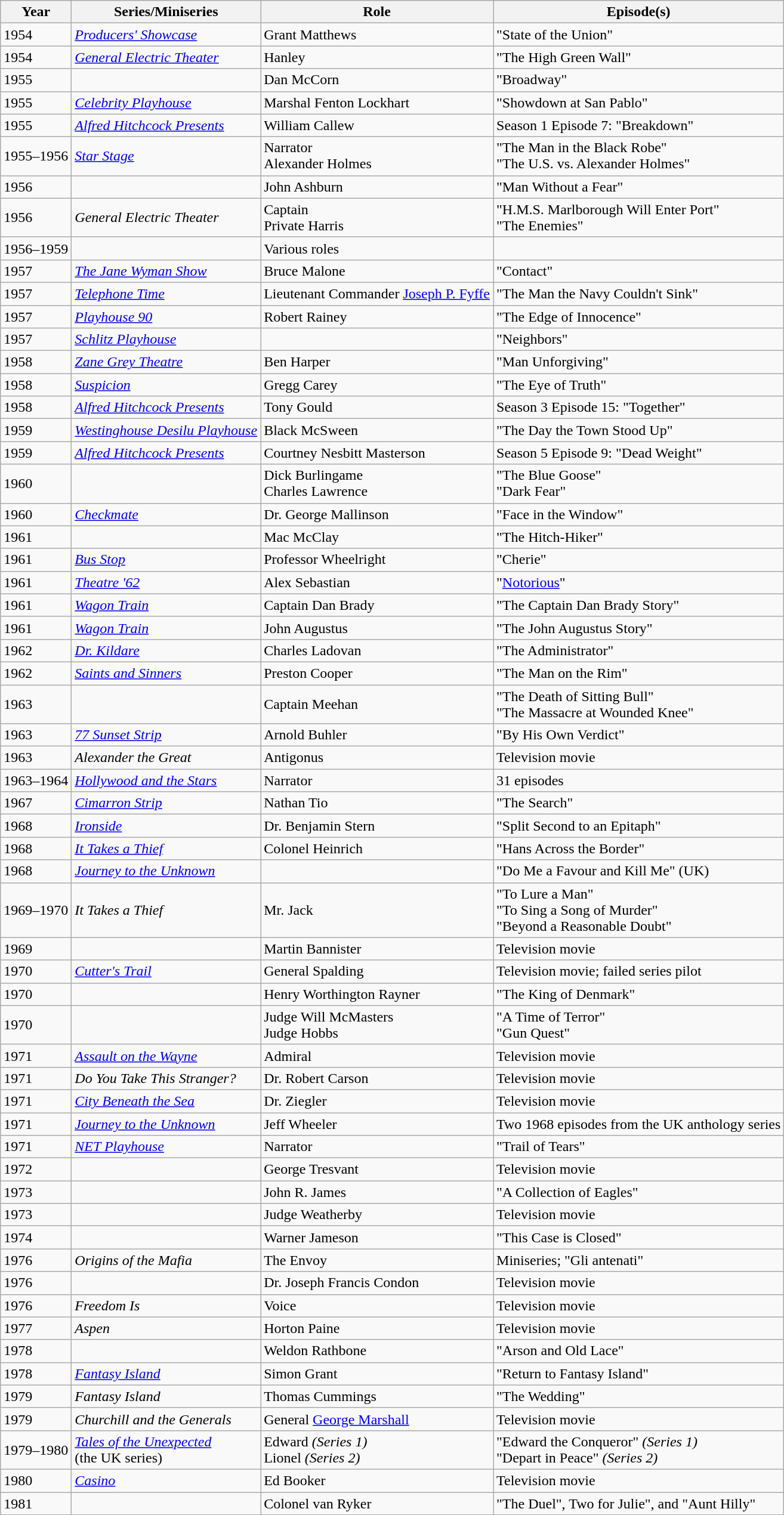<table class="wikitable sortable">
<tr>
<th>Year</th>
<th>Series/Miniseries</th>
<th>Role</th>
<th class="unsortable">Episode(s)</th>
</tr>
<tr>
<td>1954</td>
<td><em><a href='#'>Producers' Showcase</a></em></td>
<td>Grant Matthews</td>
<td>"State of the Union"</td>
</tr>
<tr>
<td>1954</td>
<td><em><a href='#'>General Electric Theater</a></em></td>
<td>Hanley</td>
<td>"The High Green Wall"</td>
</tr>
<tr>
<td>1955</td>
<td><em></em></td>
<td>Dan McCorn</td>
<td>"Broadway"</td>
</tr>
<tr>
<td>1955</td>
<td><em><a href='#'>Celebrity Playhouse</a></em></td>
<td>Marshal Fenton Lockhart</td>
<td>"Showdown at San Pablo"</td>
</tr>
<tr>
<td>1955</td>
<td><em><a href='#'>Alfred Hitchcock Presents</a></em></td>
<td>William Callew</td>
<td>Season 1 Episode 7: "Breakdown"</td>
</tr>
<tr>
<td>1955–1956</td>
<td><em><a href='#'>Star Stage</a></em></td>
<td>Narrator<br>Alexander Holmes</td>
<td>"The Man in the Black Robe"<br>"The U.S. vs. Alexander Holmes"</td>
</tr>
<tr>
<td>1956</td>
<td><em></em></td>
<td>John Ashburn</td>
<td>"Man Without a Fear"</td>
</tr>
<tr>
<td>1956</td>
<td><em>General Electric Theater</em></td>
<td>Captain<br>Private Harris</td>
<td>"H.M.S. Marlborough Will Enter Port"<br>"The Enemies"</td>
</tr>
<tr>
<td>1956–1959</td>
<td><em></em></td>
<td>Various roles</td>
<td></td>
</tr>
<tr>
<td>1957</td>
<td><em><a href='#'>The Jane Wyman Show</a></em></td>
<td>Bruce Malone</td>
<td>"Contact"</td>
</tr>
<tr>
<td>1957</td>
<td><em><a href='#'>Telephone Time</a></em></td>
<td>Lieutenant Commander <a href='#'>Joseph P. Fyffe</a></td>
<td>"The Man the Navy Couldn't Sink"</td>
</tr>
<tr>
<td>1957</td>
<td><em><a href='#'>Playhouse 90</a></em></td>
<td>Robert Rainey</td>
<td>"The Edge of Innocence"</td>
</tr>
<tr>
<td>1957</td>
<td><em><a href='#'>Schlitz Playhouse</a></em></td>
<td></td>
<td>"Neighbors"</td>
</tr>
<tr>
<td>1958</td>
<td><em><a href='#'>Zane Grey Theatre</a></em></td>
<td>Ben Harper</td>
<td>"Man Unforgiving"</td>
</tr>
<tr>
<td>1958</td>
<td><em><a href='#'>Suspicion</a></em></td>
<td>Gregg Carey</td>
<td>"The Eye of Truth"</td>
</tr>
<tr>
<td>1958</td>
<td><em><a href='#'>Alfred Hitchcock Presents</a></em></td>
<td>Tony Gould</td>
<td>Season 3 Episode 15: "Together"</td>
</tr>
<tr>
<td>1959</td>
<td><em><a href='#'>Westinghouse Desilu Playhouse</a></em></td>
<td>Black McSween</td>
<td>"The Day the Town Stood Up"</td>
</tr>
<tr>
<td>1959</td>
<td><em><a href='#'>Alfred Hitchcock Presents</a></em></td>
<td>Courtney Nesbitt Masterson</td>
<td>Season 5 Episode 9: "Dead Weight"</td>
</tr>
<tr>
<td>1960</td>
<td><em></em></td>
<td>Dick Burlingame<br>Charles Lawrence</td>
<td>"The Blue Goose"<br>"Dark Fear"</td>
</tr>
<tr>
<td>1960</td>
<td><em><a href='#'>Checkmate</a></em></td>
<td>Dr. George Mallinson</td>
<td>"Face in the Window"</td>
</tr>
<tr>
<td>1961</td>
<td><em></em></td>
<td>Mac McClay</td>
<td>"The Hitch-Hiker"</td>
</tr>
<tr>
<td>1961</td>
<td><em><a href='#'>Bus Stop</a></em></td>
<td>Professor Wheelright</td>
<td>"Cherie"</td>
</tr>
<tr>
<td>1961</td>
<td><em><a href='#'>Theatre '62</a></em></td>
<td>Alex Sebastian</td>
<td>"<a href='#'>Notorious</a>"</td>
</tr>
<tr>
<td>1961</td>
<td><em><a href='#'>Wagon Train</a></em></td>
<td>Captain Dan Brady</td>
<td>"The Captain Dan Brady Story"</td>
</tr>
<tr>
<td>1961</td>
<td><em><a href='#'>Wagon Train</a></em></td>
<td>John Augustus</td>
<td>"The John Augustus Story"</td>
</tr>
<tr>
<td>1962</td>
<td><em><a href='#'>Dr. Kildare</a></em></td>
<td>Charles Ladovan</td>
<td>"The Administrator"</td>
</tr>
<tr>
<td>1962</td>
<td><em><a href='#'>Saints and Sinners</a></em></td>
<td>Preston Cooper</td>
<td>"The Man on the Rim"</td>
</tr>
<tr>
<td>1963</td>
<td><em></em></td>
<td>Captain Meehan</td>
<td>"The Death of Sitting Bull"<br>"The Massacre at Wounded Knee"</td>
</tr>
<tr>
<td>1963</td>
<td><em><a href='#'>77 Sunset Strip</a></em></td>
<td>Arnold Buhler</td>
<td>"By His Own Verdict"</td>
</tr>
<tr>
<td>1963</td>
<td><em>Alexander the Great</em></td>
<td>Antigonus</td>
<td>Television movie</td>
</tr>
<tr>
<td>1963–1964</td>
<td><em><a href='#'>Hollywood and the Stars</a></em></td>
<td>Narrator</td>
<td>31 episodes</td>
</tr>
<tr>
<td>1967</td>
<td><em><a href='#'>Cimarron Strip</a></em></td>
<td>Nathan Tio</td>
<td>"The Search"</td>
</tr>
<tr>
<td>1968</td>
<td><em><a href='#'>Ironside</a></em></td>
<td>Dr. Benjamin Stern</td>
<td>"Split Second to an Epitaph"</td>
</tr>
<tr>
<td>1968</td>
<td><em><a href='#'>It Takes a Thief</a></em></td>
<td>Colonel Heinrich</td>
<td>"Hans Across the Border"</td>
</tr>
<tr>
<td>1968</td>
<td><em><a href='#'>Journey to the Unknown</a></em></td>
<td></td>
<td>"Do Me a Favour and Kill Me" (UK)</td>
</tr>
<tr>
<td>1969–1970</td>
<td><em>It Takes a Thief</em></td>
<td>Mr. Jack</td>
<td>"To Lure a Man"<br>"To Sing a Song of Murder"<br>"Beyond a Reasonable Doubt"</td>
</tr>
<tr>
<td>1969</td>
<td><em></em></td>
<td>Martin Bannister</td>
<td>Television movie</td>
</tr>
<tr>
<td>1970</td>
<td><em><a href='#'>Cutter's Trail</a></em></td>
<td>General Spalding</td>
<td>Television movie; failed series pilot</td>
</tr>
<tr>
<td>1970</td>
<td><em></em></td>
<td>Henry Worthington Rayner</td>
<td>"The King of Denmark"</td>
</tr>
<tr>
<td>1970</td>
<td><em></em></td>
<td>Judge Will McMasters<br>Judge Hobbs</td>
<td>"A Time of Terror"<br>"Gun Quest"</td>
</tr>
<tr>
<td>1971</td>
<td><em><a href='#'>Assault on the Wayne</a></em></td>
<td>Admiral</td>
<td>Television movie</td>
</tr>
<tr>
<td>1971</td>
<td><em>Do You Take This Stranger?</em></td>
<td>Dr. Robert Carson</td>
<td>Television movie</td>
</tr>
<tr>
<td>1971</td>
<td><em><a href='#'>City Beneath the Sea</a></em></td>
<td>Dr. Ziegler</td>
<td>Television movie</td>
</tr>
<tr>
<td>1971</td>
<td><em><a href='#'>Journey to the Unknown</a></em></td>
<td>Jeff Wheeler</td>
<td>Two 1968 episodes from the UK anthology series</td>
</tr>
<tr>
<td>1971</td>
<td><em><a href='#'>NET Playhouse</a></em></td>
<td>Narrator</td>
<td>"Trail of Tears"</td>
</tr>
<tr>
<td>1972</td>
<td><em></em></td>
<td>George Tresvant</td>
<td>Television movie</td>
</tr>
<tr>
<td>1973</td>
<td><em></em></td>
<td>John R. James</td>
<td>"A Collection of Eagles"</td>
</tr>
<tr>
<td>1973</td>
<td><em></em></td>
<td>Judge Weatherby</td>
<td>Television movie</td>
</tr>
<tr>
<td>1974</td>
<td><em></em></td>
<td>Warner Jameson</td>
<td>"This Case is Closed"</td>
</tr>
<tr>
<td>1976</td>
<td><em>Origins of the Mafia</em></td>
<td>The Envoy</td>
<td>Miniseries; "Gli antenati"</td>
</tr>
<tr>
<td>1976</td>
<td><em></em></td>
<td>Dr. Joseph Francis Condon</td>
<td>Television movie</td>
</tr>
<tr>
<td>1976</td>
<td><em>Freedom Is</em></td>
<td>Voice</td>
<td>Television movie</td>
</tr>
<tr>
<td>1977</td>
<td><em>Aspen</em></td>
<td>Horton Paine</td>
<td>Television movie</td>
</tr>
<tr>
<td>1978</td>
<td><em></em></td>
<td>Weldon Rathbone</td>
<td>"Arson and Old Lace"</td>
</tr>
<tr>
<td>1978</td>
<td><em><a href='#'>Fantasy Island</a></em></td>
<td>Simon Grant</td>
<td>"Return to Fantasy Island"</td>
</tr>
<tr>
<td>1979</td>
<td><em>Fantasy Island</em></td>
<td>Thomas Cummings</td>
<td>"The Wedding"</td>
</tr>
<tr>
<td>1979</td>
<td><em>Churchill and the Generals</em></td>
<td>General <a href='#'>George Marshall</a></td>
<td>Television movie</td>
</tr>
<tr>
<td>1979–1980</td>
<td><em><a href='#'>Tales of the Unexpected</a></em><br>(the UK series)</td>
<td>Edward <em>(Series 1)</em><br>Lionel <em>(Series 2)</em></td>
<td>"Edward the Conqueror" <em>(Series 1)</em><br>"Depart in Peace" <em>(Series 2)</em></td>
</tr>
<tr>
<td>1980</td>
<td><em><a href='#'>Casino</a></em></td>
<td>Ed Booker</td>
<td>Television movie</td>
</tr>
<tr>
<td>1981</td>
<td><em></em></td>
<td>Colonel van Ryker</td>
<td>"The Duel", Two for Julie", and "Aunt Hilly"</td>
</tr>
<tr>
</tr>
</table>
